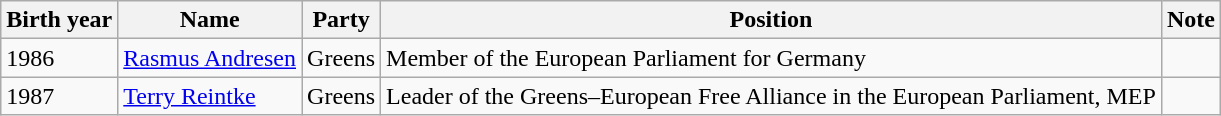<table class="wikitable sortable">
<tr>
<th>Birth year</th>
<th>Name</th>
<th>Party</th>
<th>Position</th>
<th>Note</th>
</tr>
<tr>
<td>1986</td>
<td><a href='#'>Rasmus Andresen</a></td>
<td>Greens</td>
<td>Member of the European Parliament for Germany</td>
<td></td>
</tr>
<tr>
<td>1987</td>
<td><a href='#'>Terry Reintke</a></td>
<td>Greens</td>
<td>Leader of the Greens–European Free Alliance in the European Parliament, MEP</td>
<td></td>
</tr>
</table>
